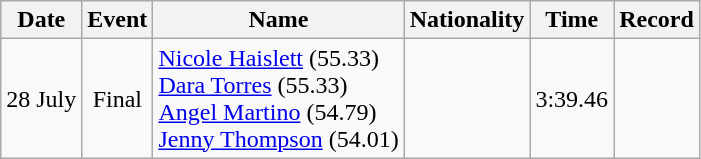<table class=wikitable style=text-align:center>
<tr>
<th>Date</th>
<th>Event</th>
<th>Name</th>
<th>Nationality</th>
<th>Time</th>
<th>Record</th>
</tr>
<tr>
<td>28 July</td>
<td>Final</td>
<td align=left><a href='#'>Nicole Haislett</a> (55.33)<br><a href='#'>Dara Torres</a> (55.33)<br><a href='#'>Angel Martino</a> (54.79)<br><a href='#'>Jenny Thompson</a> (54.01)</td>
<td align=left></td>
<td>3:39.46</td>
<td></td>
</tr>
</table>
